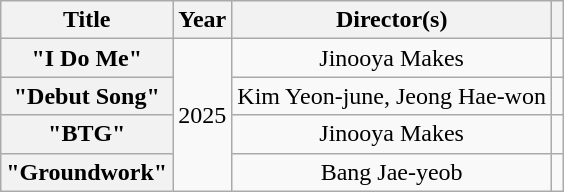<table class="wikitable plainrowheaders" style="text-align:center">
<tr>
<th scope="col">Title</th>
<th scope="col">Year</th>
<th scope="col">Director(s)</th>
<th scope="col"></th>
</tr>
<tr>
<th scope="row">"I Do Me"</th>
<td rowspan="4">2025</td>
<td>Jinooya Makes</td>
<td></td>
</tr>
<tr>
<th scope="row">"Debut Song"</th>
<td>Kim Yeon-june, Jeong Hae-won</td>
<td></td>
</tr>
<tr>
<th scope="row">"BTG"</th>
<td>Jinooya Makes</td>
<td></td>
</tr>
<tr>
<th scope="row">"Groundwork"</th>
<td>Bang Jae-yeob</td>
<td></td>
</tr>
</table>
